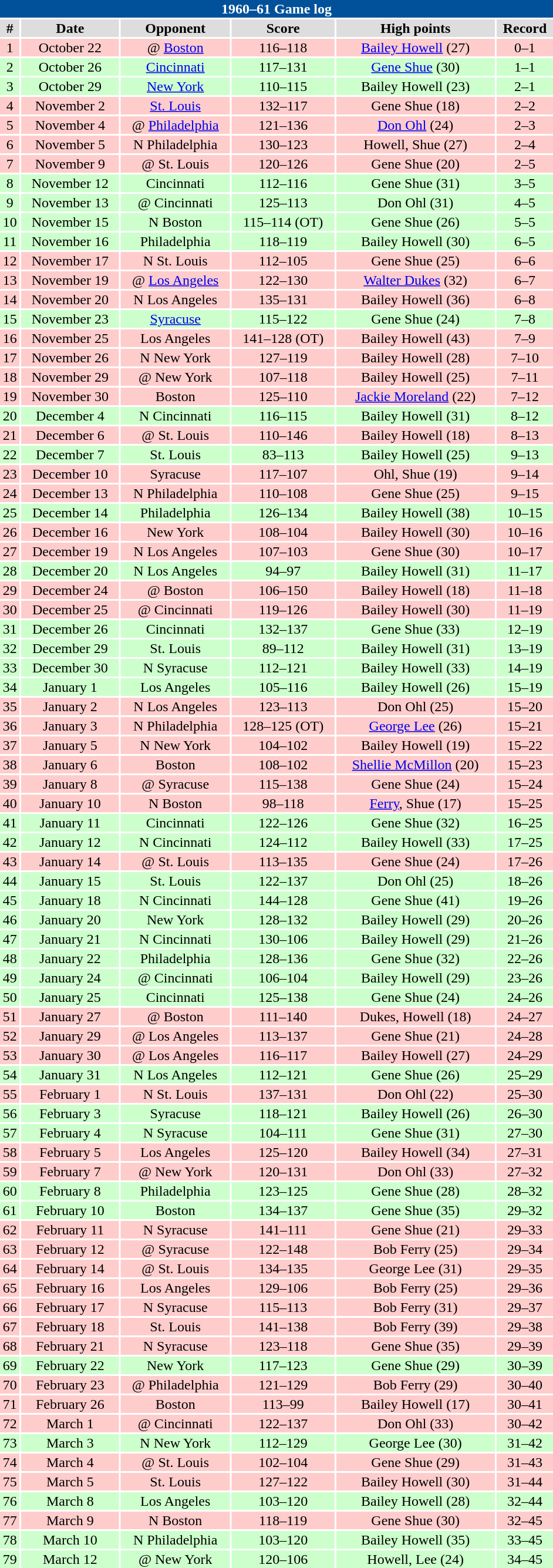<table class="toccolours collapsible" width=50% style="clear:both; margin:1.5em auto; text-align:center">
<tr>
<th colspan=11 style="background:#00519a; color:white;">1960–61 Game log</th>
</tr>
<tr align="center" bgcolor="#dddddd">
<td><strong>#</strong></td>
<td><strong>Date</strong></td>
<td><strong>Opponent</strong></td>
<td><strong>Score</strong></td>
<td><strong>High points</strong></td>
<td><strong>Record</strong></td>
</tr>
<tr align="center" bgcolor="ffcccc">
<td>1</td>
<td>October 22</td>
<td>@ <a href='#'>Boston</a></td>
<td>116–118</td>
<td><a href='#'>Bailey Howell</a> (27)</td>
<td>0–1</td>
</tr>
<tr align="center" bgcolor="ccffcc">
<td>2</td>
<td>October 26</td>
<td><a href='#'>Cincinnati</a></td>
<td>117–131</td>
<td><a href='#'>Gene Shue</a> (30)</td>
<td>1–1</td>
</tr>
<tr align="center" bgcolor="ccffcc">
<td>3</td>
<td>October 29</td>
<td><a href='#'>New York</a></td>
<td>110–115</td>
<td>Bailey Howell (23)</td>
<td>2–1</td>
</tr>
<tr align="center" bgcolor="ffcccc">
<td>4</td>
<td>November 2</td>
<td><a href='#'>St. Louis</a></td>
<td>132–117</td>
<td>Gene Shue (18)</td>
<td>2–2</td>
</tr>
<tr align="center" bgcolor="ffcccc">
<td>5</td>
<td>November 4</td>
<td>@ <a href='#'>Philadelphia</a></td>
<td>121–136</td>
<td><a href='#'>Don Ohl</a> (24)</td>
<td>2–3</td>
</tr>
<tr align="center" bgcolor="ffcccc">
<td>6</td>
<td>November 5</td>
<td>N Philadelphia</td>
<td>130–123</td>
<td>Howell, Shue (27)</td>
<td>2–4</td>
</tr>
<tr align="center" bgcolor="ffcccc">
<td>7</td>
<td>November 9</td>
<td>@ St. Louis</td>
<td>120–126</td>
<td>Gene Shue (20)</td>
<td>2–5</td>
</tr>
<tr align="center" bgcolor="ccffcc">
<td>8</td>
<td>November 12</td>
<td>Cincinnati</td>
<td>112–116</td>
<td>Gene Shue (31)</td>
<td>3–5</td>
</tr>
<tr align="center" bgcolor="ccffcc">
<td>9</td>
<td>November 13</td>
<td>@ Cincinnati</td>
<td>125–113</td>
<td>Don Ohl (31)</td>
<td>4–5</td>
</tr>
<tr align="center" bgcolor="ccffcc">
<td>10</td>
<td>November 15</td>
<td>N Boston</td>
<td>115–114 (OT)</td>
<td>Gene Shue (26)</td>
<td>5–5</td>
</tr>
<tr align="center" bgcolor="ccffcc">
<td>11</td>
<td>November 16</td>
<td>Philadelphia</td>
<td>118–119</td>
<td>Bailey Howell (30)</td>
<td>6–5</td>
</tr>
<tr align="center" bgcolor="ffcccc">
<td>12</td>
<td>November 17</td>
<td>N St. Louis</td>
<td>112–105</td>
<td>Gene Shue (25)</td>
<td>6–6</td>
</tr>
<tr align="center" bgcolor="ffcccc">
<td>13</td>
<td>November 19</td>
<td>@ <a href='#'>Los Angeles</a></td>
<td>122–130</td>
<td><a href='#'>Walter Dukes</a> (32)</td>
<td>6–7</td>
</tr>
<tr align="center" bgcolor="ffcccc">
<td>14</td>
<td>November 20</td>
<td>N Los Angeles</td>
<td>135–131</td>
<td>Bailey Howell (36)</td>
<td>6–8</td>
</tr>
<tr align="center" bgcolor="ccffcc">
<td>15</td>
<td>November 23</td>
<td><a href='#'>Syracuse</a></td>
<td>115–122</td>
<td>Gene Shue (24)</td>
<td>7–8</td>
</tr>
<tr align="center" bgcolor="ffcccc">
<td>16</td>
<td>November 25</td>
<td>Los Angeles</td>
<td>141–128 (OT)</td>
<td>Bailey Howell (43)</td>
<td>7–9</td>
</tr>
<tr align="center" bgcolor="ffcccc">
<td>17</td>
<td>November 26</td>
<td>N New York</td>
<td>127–119</td>
<td>Bailey Howell (28)</td>
<td>7–10</td>
</tr>
<tr align="center" bgcolor="ffcccc">
<td>18</td>
<td>November 29</td>
<td>@ New York</td>
<td>107–118</td>
<td>Bailey Howell (25)</td>
<td>7–11</td>
</tr>
<tr align="center" bgcolor="ffcccc">
<td>19</td>
<td>November 30</td>
<td>Boston</td>
<td>125–110</td>
<td><a href='#'>Jackie Moreland</a> (22)</td>
<td>7–12</td>
</tr>
<tr align="center" bgcolor="ccffcc">
<td>20</td>
<td>December 4</td>
<td>N Cincinnati</td>
<td>116–115</td>
<td>Bailey Howell (31)</td>
<td>8–12</td>
</tr>
<tr align="center" bgcolor="ffcccc">
<td>21</td>
<td>December 6</td>
<td>@ St. Louis</td>
<td>110–146</td>
<td>Bailey Howell (18)</td>
<td>8–13</td>
</tr>
<tr align="center" bgcolor="ccffcc">
<td>22</td>
<td>December 7</td>
<td>St. Louis</td>
<td>83–113</td>
<td>Bailey Howell (25)</td>
<td>9–13</td>
</tr>
<tr align="center" bgcolor="ffcccc">
<td>23</td>
<td>December 10</td>
<td>Syracuse</td>
<td>117–107</td>
<td>Ohl, Shue (19)</td>
<td>9–14</td>
</tr>
<tr align="center" bgcolor="ffcccc">
<td>24</td>
<td>December 13</td>
<td>N Philadelphia</td>
<td>110–108</td>
<td>Gene Shue (25)</td>
<td>9–15</td>
</tr>
<tr align="center" bgcolor="ccffcc">
<td>25</td>
<td>December 14</td>
<td>Philadelphia</td>
<td>126–134</td>
<td>Bailey Howell (38)</td>
<td>10–15</td>
</tr>
<tr align="center" bgcolor="ffcccc">
<td>26</td>
<td>December 16</td>
<td>New York</td>
<td>108–104</td>
<td>Bailey Howell (30)</td>
<td>10–16</td>
</tr>
<tr align="center" bgcolor="ffcccc">
<td>27</td>
<td>December 19</td>
<td>N Los Angeles</td>
<td>107–103</td>
<td>Gene Shue (30)</td>
<td>10–17</td>
</tr>
<tr align="center" bgcolor="ccffcc">
<td>28</td>
<td>December 20</td>
<td>N Los Angeles</td>
<td>94–97</td>
<td>Bailey Howell (31)</td>
<td>11–17</td>
</tr>
<tr align="center" bgcolor="ffcccc">
<td>29</td>
<td>December 24</td>
<td>@ Boston</td>
<td>106–150</td>
<td>Bailey Howell (18)</td>
<td>11–18</td>
</tr>
<tr align="center" bgcolor="ffcccc">
<td>30</td>
<td>December 25</td>
<td>@ Cincinnati</td>
<td>119–126</td>
<td>Bailey Howell (30)</td>
<td>11–19</td>
</tr>
<tr align="center" bgcolor="ccffcc">
<td>31</td>
<td>December 26</td>
<td>Cincinnati</td>
<td>132–137</td>
<td>Gene Shue (33)</td>
<td>12–19</td>
</tr>
<tr align="center" bgcolor="ccffcc">
<td>32</td>
<td>December 29</td>
<td>St. Louis</td>
<td>89–112</td>
<td>Bailey Howell (31)</td>
<td>13–19</td>
</tr>
<tr align="center" bgcolor="ccffcc">
<td>33</td>
<td>December 30</td>
<td>N Syracuse</td>
<td>112–121</td>
<td>Bailey Howell (33)</td>
<td>14–19</td>
</tr>
<tr align="center" bgcolor="ccffcc">
<td>34</td>
<td>January 1</td>
<td>Los Angeles</td>
<td>105–116</td>
<td>Bailey Howell (26)</td>
<td>15–19</td>
</tr>
<tr align="center" bgcolor="ffcccc">
<td>35</td>
<td>January 2</td>
<td>N Los Angeles</td>
<td>123–113</td>
<td>Don Ohl (25)</td>
<td>15–20</td>
</tr>
<tr align="center" bgcolor="ffcccc">
<td>36</td>
<td>January 3</td>
<td>N Philadelphia</td>
<td>128–125 (OT)</td>
<td><a href='#'>George Lee</a> (26)</td>
<td>15–21</td>
</tr>
<tr align="center" bgcolor="ffcccc">
<td>37</td>
<td>January 5</td>
<td>N New York</td>
<td>104–102</td>
<td>Bailey Howell (19)</td>
<td>15–22</td>
</tr>
<tr align="center" bgcolor="ffcccc">
<td>38</td>
<td>January 6</td>
<td>Boston</td>
<td>108–102</td>
<td><a href='#'>Shellie McMillon</a> (20)</td>
<td>15–23</td>
</tr>
<tr align="center" bgcolor="ffcccc">
<td>39</td>
<td>January 8</td>
<td>@ Syracuse</td>
<td>115–138</td>
<td>Gene Shue (24)</td>
<td>15–24</td>
</tr>
<tr align="center" bgcolor="ffcccc">
<td>40</td>
<td>January 10</td>
<td>N Boston</td>
<td>98–118</td>
<td><a href='#'>Ferry</a>, Shue (17)</td>
<td>15–25</td>
</tr>
<tr align="center" bgcolor="ccffcc">
<td>41</td>
<td>January 11</td>
<td>Cincinnati</td>
<td>122–126</td>
<td>Gene Shue (32)</td>
<td>16–25</td>
</tr>
<tr align="center" bgcolor="ccffcc">
<td>42</td>
<td>January 12</td>
<td>N Cincinnati</td>
<td>124–112</td>
<td>Bailey Howell (33)</td>
<td>17–25</td>
</tr>
<tr align="center" bgcolor="ffcccc">
<td>43</td>
<td>January 14</td>
<td>@ St. Louis</td>
<td>113–135</td>
<td>Gene Shue (24)</td>
<td>17–26</td>
</tr>
<tr align="center" bgcolor="ccffcc">
<td>44</td>
<td>January 15</td>
<td>St. Louis</td>
<td>122–137</td>
<td>Don Ohl (25)</td>
<td>18–26</td>
</tr>
<tr align="center" bgcolor="ccffcc">
<td>45</td>
<td>January 18</td>
<td>N Cincinnati</td>
<td>144–128</td>
<td>Gene Shue (41)</td>
<td>19–26</td>
</tr>
<tr align="center" bgcolor="ccffcc">
<td>46</td>
<td>January 20</td>
<td>New York</td>
<td>128–132</td>
<td>Bailey Howell (29)</td>
<td>20–26</td>
</tr>
<tr align="center" bgcolor="ccffcc">
<td>47</td>
<td>January 21</td>
<td>N Cincinnati</td>
<td>130–106</td>
<td>Bailey Howell (29)</td>
<td>21–26</td>
</tr>
<tr align="center" bgcolor="ccffcc">
<td>48</td>
<td>January 22</td>
<td>Philadelphia</td>
<td>128–136</td>
<td>Gene Shue (32)</td>
<td>22–26</td>
</tr>
<tr align="center" bgcolor="ccffcc">
<td>49</td>
<td>January 24</td>
<td>@ Cincinnati</td>
<td>106–104</td>
<td>Bailey Howell (29)</td>
<td>23–26</td>
</tr>
<tr align="center" bgcolor="ccffcc">
<td>50</td>
<td>January 25</td>
<td>Cincinnati</td>
<td>125–138</td>
<td>Gene Shue (24)</td>
<td>24–26</td>
</tr>
<tr align="center" bgcolor="ffcccc">
<td>51</td>
<td>January 27</td>
<td>@ Boston</td>
<td>111–140</td>
<td>Dukes, Howell (18)</td>
<td>24–27</td>
</tr>
<tr align="center" bgcolor="ffcccc">
<td>52</td>
<td>January 29</td>
<td>@ Los Angeles</td>
<td>113–137</td>
<td>Gene Shue (21)</td>
<td>24–28</td>
</tr>
<tr align="center" bgcolor="ffcccc">
<td>53</td>
<td>January 30</td>
<td>@ Los Angeles</td>
<td>116–117</td>
<td>Bailey Howell (27)</td>
<td>24–29</td>
</tr>
<tr align="center" bgcolor="ccffcc">
<td>54</td>
<td>January 31</td>
<td>N Los Angeles</td>
<td>112–121</td>
<td>Gene Shue (26)</td>
<td>25–29</td>
</tr>
<tr align="center" bgcolor="ffcccc">
<td>55</td>
<td>February 1</td>
<td>N St. Louis</td>
<td>137–131</td>
<td>Don Ohl (22)</td>
<td>25–30</td>
</tr>
<tr align="center" bgcolor="ccffcc">
<td>56</td>
<td>February 3</td>
<td>Syracuse</td>
<td>118–121</td>
<td>Bailey Howell (26)</td>
<td>26–30</td>
</tr>
<tr align="center" bgcolor="ccffcc">
<td>57</td>
<td>February 4</td>
<td>N Syracuse</td>
<td>104–111</td>
<td>Gene Shue (31)</td>
<td>27–30</td>
</tr>
<tr align="center" bgcolor="ffcccc">
<td>58</td>
<td>February 5</td>
<td>Los Angeles</td>
<td>125–120</td>
<td>Bailey Howell (34)</td>
<td>27–31</td>
</tr>
<tr align="center" bgcolor="ffcccc">
<td>59</td>
<td>February 7</td>
<td>@ New York</td>
<td>120–131</td>
<td>Don Ohl (33)</td>
<td>27–32</td>
</tr>
<tr align="center" bgcolor="ccffcc">
<td>60</td>
<td>February 8</td>
<td>Philadelphia</td>
<td>123–125</td>
<td>Gene Shue (28)</td>
<td>28–32</td>
</tr>
<tr align="center" bgcolor="ccffcc">
<td>61</td>
<td>February 10</td>
<td>Boston</td>
<td>134–137</td>
<td>Gene Shue (35)</td>
<td>29–32</td>
</tr>
<tr align="center" bgcolor="ffcccc">
<td>62</td>
<td>February 11</td>
<td>N Syracuse</td>
<td>141–111</td>
<td>Gene Shue (21)</td>
<td>29–33</td>
</tr>
<tr align="center" bgcolor="ffcccc">
<td>63</td>
<td>February 12</td>
<td>@ Syracuse</td>
<td>122–148</td>
<td>Bob Ferry (25)</td>
<td>29–34</td>
</tr>
<tr align="center" bgcolor="ffcccc">
<td>64</td>
<td>February 14</td>
<td>@ St. Louis</td>
<td>134–135</td>
<td>George Lee (31)</td>
<td>29–35</td>
</tr>
<tr align="center" bgcolor="ffcccc">
<td>65</td>
<td>February 16</td>
<td>Los Angeles</td>
<td>129–106</td>
<td>Bob Ferry (25)</td>
<td>29–36</td>
</tr>
<tr align="center" bgcolor="ffcccc">
<td>66</td>
<td>February 17</td>
<td>N Syracuse</td>
<td>115–113</td>
<td>Bob Ferry (31)</td>
<td>29–37</td>
</tr>
<tr align="center" bgcolor="ffcccc">
<td>67</td>
<td>February 18</td>
<td>St. Louis</td>
<td>141–138</td>
<td>Bob Ferry (39)</td>
<td>29–38</td>
</tr>
<tr align="center" bgcolor="ffcccc">
<td>68</td>
<td>February 21</td>
<td>N Syracuse</td>
<td>123–118</td>
<td>Gene Shue (35)</td>
<td>29–39</td>
</tr>
<tr align="center" bgcolor="ccffcc">
<td>69</td>
<td>February 22</td>
<td>New York</td>
<td>117–123</td>
<td>Gene Shue (29)</td>
<td>30–39</td>
</tr>
<tr align="center" bgcolor="ffcccc">
<td>70</td>
<td>February 23</td>
<td>@ Philadelphia</td>
<td>121–129</td>
<td>Bob Ferry (29)</td>
<td>30–40</td>
</tr>
<tr align="center" bgcolor="ffcccc">
<td>71</td>
<td>February 26</td>
<td>Boston</td>
<td>113–99</td>
<td>Bailey Howell (17)</td>
<td>30–41</td>
</tr>
<tr align="center" bgcolor="ffcccc">
<td>72</td>
<td>March 1</td>
<td>@ Cincinnati</td>
<td>122–137</td>
<td>Don Ohl (33)</td>
<td>30–42</td>
</tr>
<tr align="center" bgcolor="ccffcc">
<td>73</td>
<td>March 3</td>
<td>N New York</td>
<td>112–129</td>
<td>George Lee (30)</td>
<td>31–42</td>
</tr>
<tr align="center" bgcolor="ffcccc">
<td>74</td>
<td>March 4</td>
<td>@ St. Louis</td>
<td>102–104</td>
<td>Gene Shue (29)</td>
<td>31–43</td>
</tr>
<tr align="center" bgcolor="ffcccc">
<td>75</td>
<td>March 5</td>
<td>St. Louis</td>
<td>127–122</td>
<td>Bailey Howell (30)</td>
<td>31–44</td>
</tr>
<tr align="center" bgcolor="ccffcc">
<td>76</td>
<td>March 8</td>
<td>Los Angeles</td>
<td>103–120</td>
<td>Bailey Howell (28)</td>
<td>32–44</td>
</tr>
<tr align="center" bgcolor="ffcccc">
<td>77</td>
<td>March 9</td>
<td>N Boston</td>
<td>118–119</td>
<td>Gene Shue (30)</td>
<td>32–45</td>
</tr>
<tr align="center" bgcolor="ccffcc">
<td>78</td>
<td>March 10</td>
<td>N Philadelphia</td>
<td>103–120</td>
<td>Bailey Howell (35)</td>
<td>33–45</td>
</tr>
<tr align="center" bgcolor="ccffcc">
<td>79</td>
<td>March 12</td>
<td>@ New York</td>
<td>120–106</td>
<td>Howell, Lee (24)</td>
<td>34–45</td>
</tr>
</table>
